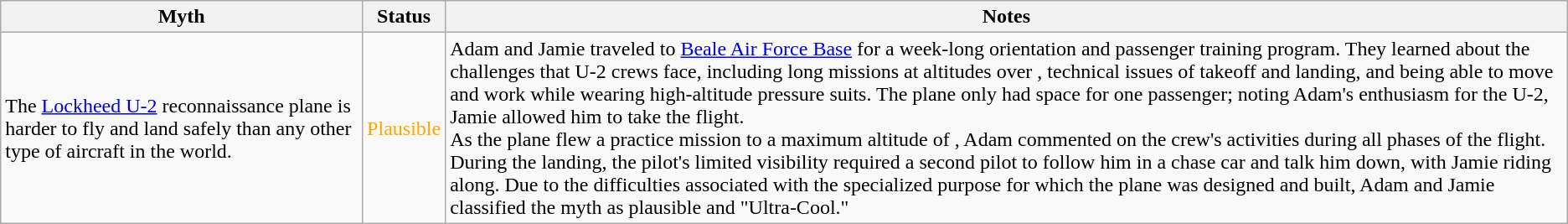<table class="wikitable plainrowheaders">
<tr>
<th scope"col">Myth</th>
<th scope"col">Status</th>
<th scope"col">Notes</th>
</tr>
<tr>
<td scope"row">The <a href='#'>Lockheed U-2</a> reconnaissance plane is harder to fly and land safely than any other type of aircraft in the world.</td>
<td style="color:orange">Plausible</td>
<td>Adam and Jamie traveled to <a href='#'>Beale Air Force Base</a> for a week-long orientation and passenger training program. They learned about the challenges that U-2 crews face, including long missions at altitudes over , technical issues of takeoff and landing, and being able to move and work while wearing high-altitude pressure suits. The plane only had space for one passenger; noting Adam's enthusiasm for the U-2, Jamie allowed him to take the flight.<br>As the plane flew a practice mission to a maximum altitude of , Adam commented on the crew's activities during all phases of the flight. During the landing, the pilot's limited visibility required a second pilot to follow him in a chase car and talk him down, with Jamie riding along. Due to the difficulties associated with the specialized purpose for which the plane was designed and built, Adam and Jamie classified the myth as plausible and "Ultra-Cool."</td>
</tr>
</table>
